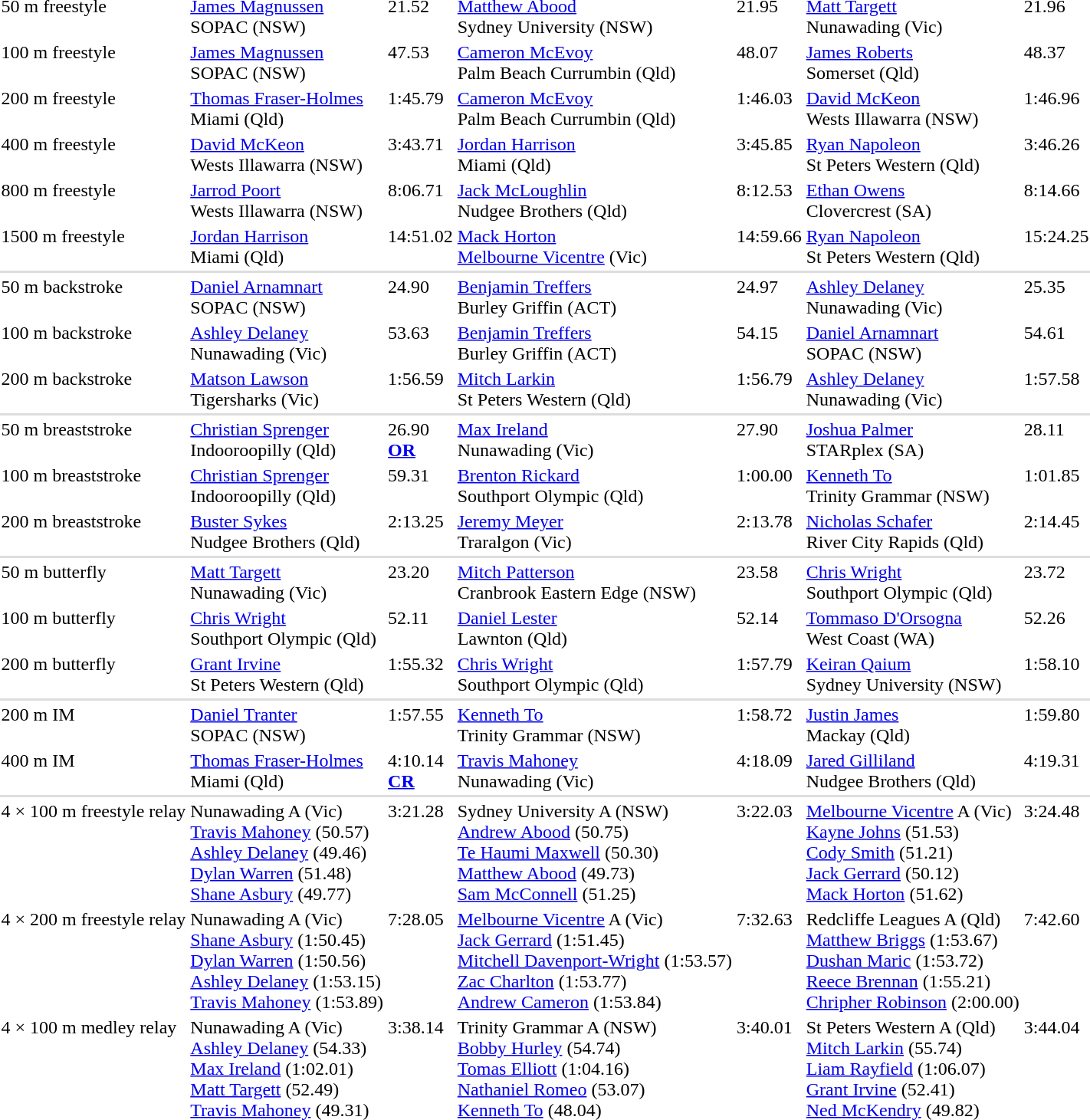<table>
<tr valign="top">
<td>50 m freestyle</td>
<td><a href='#'>James Magnussen</a><br>SOPAC (NSW)</td>
<td>21.52<br></td>
<td><a href='#'>Matthew Abood</a><br>Sydney University (NSW)</td>
<td>21.95<br></td>
<td><a href='#'>Matt Targett</a><br>Nunawading (Vic)</td>
<td>21.96<br></td>
</tr>
<tr valign="top">
<td>100 m freestyle<br></td>
<td><a href='#'>James Magnussen</a><br>SOPAC (NSW)</td>
<td>47.53<br></td>
<td><a href='#'>Cameron McEvoy</a><br>Palm Beach Currumbin (Qld)</td>
<td>48.07<br></td>
<td><a href='#'>James Roberts</a><br>Somerset (Qld)</td>
<td>48.37<br></td>
</tr>
<tr valign="top">
<td>200 m freestyle<br></td>
<td><a href='#'>Thomas Fraser-Holmes</a><br>Miami (Qld)</td>
<td>1:45.79<br></td>
<td><a href='#'>Cameron McEvoy</a><br>Palm Beach Currumbin (Qld)</td>
<td>1:46.03<br></td>
<td><a href='#'>David McKeon</a><br>Wests Illawarra (NSW)</td>
<td>1:46.96<br></td>
</tr>
<tr valign="top">
<td>400 m freestyle<br></td>
<td><a href='#'>David McKeon</a><br>Wests Illawarra (NSW)</td>
<td>3:43.71<br></td>
<td><a href='#'>Jordan Harrison</a><br>Miami (Qld)</td>
<td>3:45.85<br></td>
<td><a href='#'>Ryan Napoleon</a><br>St Peters Western (Qld)</td>
<td>3:46.26<br></td>
</tr>
<tr valign="top">
<td>800 m freestyle<br></td>
<td><a href='#'>Jarrod Poort</a><br>Wests Illawarra (NSW)</td>
<td>8:06.71<br></td>
<td><a href='#'>Jack McLoughlin</a><br>Nudgee Brothers (Qld)</td>
<td>8:12.53<br></td>
<td><a href='#'>Ethan Owens</a><br>Clovercrest (SA)</td>
<td>8:14.66<br></td>
</tr>
<tr valign="top">
<td>1500 m freestyle<br></td>
<td><a href='#'>Jordan Harrison</a><br>Miami (Qld)</td>
<td>14:51.02<br></td>
<td><a href='#'>Mack Horton</a><br><a href='#'>Melbourne Vicentre</a> (Vic)</td>
<td>14:59.66<br></td>
<td><a href='#'>Ryan Napoleon</a><br>St Peters Western (Qld)</td>
<td>15:24.25<br></td>
</tr>
<tr bgcolor=#DDDDDD>
<td colspan=7></td>
</tr>
<tr valign="top">
<td>50 m backstroke<br></td>
<td><a href='#'>Daniel Arnamnart</a><br>SOPAC (NSW)</td>
<td>24.90<br></td>
<td><a href='#'>Benjamin Treffers</a><br>Burley Griffin (ACT)</td>
<td>24.97<br></td>
<td><a href='#'>Ashley Delaney</a><br>Nunawading (Vic)</td>
<td>25.35<br></td>
</tr>
<tr valign="top">
<td>100 m backstroke<br></td>
<td><a href='#'>Ashley Delaney</a><br>Nunawading (Vic)</td>
<td>53.63<br></td>
<td><a href='#'>Benjamin Treffers</a><br>Burley Griffin (ACT)</td>
<td>54.15<br></td>
<td><a href='#'>Daniel Arnamnart</a><br>SOPAC (NSW)</td>
<td>54.61<br></td>
</tr>
<tr valign="top">
<td>200 m backstroke<br></td>
<td><a href='#'>Matson Lawson</a><br>Tigersharks (Vic)</td>
<td>1:56.59<br></td>
<td><a href='#'>Mitch Larkin</a><br>St Peters Western (Qld)</td>
<td>1:56.79<br></td>
<td><a href='#'>Ashley Delaney</a><br>Nunawading (Vic)</td>
<td>1:57.58<br></td>
</tr>
<tr bgcolor=#DDDDDD>
<td colspan=7></td>
</tr>
<tr valign="top">
<td>50 m breaststroke<br></td>
<td><a href='#'>Christian Sprenger</a><br>Indooroopilly (Qld)</td>
<td>26.90<br><strong><a href='#'>OR</a></strong></td>
<td><a href='#'>Max Ireland</a><br>Nunawading (Vic)</td>
<td>27.90<br></td>
<td><a href='#'>Joshua Palmer</a><br>STARplex (SA)</td>
<td>28.11<br></td>
</tr>
<tr valign="top">
<td>100 m breaststroke<br></td>
<td><a href='#'>Christian Sprenger</a><br>Indooroopilly (Qld)</td>
<td>59.31<br></td>
<td><a href='#'>Brenton Rickard</a><br>Southport Olympic (Qld)</td>
<td>1:00.00<br></td>
<td><a href='#'>Kenneth To</a><br>Trinity Grammar (NSW)</td>
<td>1:01.85<br></td>
</tr>
<tr valign="top">
<td>200 m breaststroke<br></td>
<td><a href='#'>Buster Sykes</a><br>Nudgee Brothers (Qld)</td>
<td>2:13.25<br></td>
<td><a href='#'>Jeremy Meyer</a><br>Traralgon (Vic)</td>
<td>2:13.78<br></td>
<td><a href='#'>Nicholas Schafer</a><br>River City Rapids (Qld)</td>
<td>2:14.45<br></td>
</tr>
<tr bgcolor=#DDDDDD>
<td colspan=7></td>
</tr>
<tr valign="top">
<td>50 m butterfly<br></td>
<td><a href='#'>Matt Targett</a><br>Nunawading (Vic)</td>
<td>23.20<br></td>
<td><a href='#'>Mitch Patterson</a><br>Cranbrook Eastern Edge (NSW)</td>
<td>23.58<br></td>
<td><a href='#'>Chris Wright</a><br>Southport Olympic (Qld)</td>
<td>23.72<br></td>
</tr>
<tr valign="top">
<td>100 m butterfly<br></td>
<td><a href='#'>Chris Wright</a><br>Southport Olympic (Qld)</td>
<td>52.11<br></td>
<td><a href='#'>Daniel Lester</a><br>Lawnton (Qld)</td>
<td>52.14<br></td>
<td><a href='#'>Tommaso D'Orsogna</a><br>West Coast (WA)</td>
<td>52.26<br></td>
</tr>
<tr valign="top">
<td>200 m butterfly<br></td>
<td><a href='#'>Grant Irvine</a><br>St Peters Western (Qld)</td>
<td>1:55.32<br></td>
<td><a href='#'>Chris Wright</a><br>Southport Olympic (Qld)</td>
<td>1:57.79<br></td>
<td><a href='#'>Keiran Qaium</a><br>Sydney University (NSW)</td>
<td>1:58.10<br></td>
</tr>
<tr bgcolor=#DDDDDD>
<td colspan=7></td>
</tr>
<tr valign="top">
<td>200 m IM<br></td>
<td><a href='#'>Daniel Tranter</a><br>SOPAC (NSW)</td>
<td>1:57.55<br></td>
<td><a href='#'>Kenneth To</a><br>Trinity Grammar (NSW)</td>
<td>1:58.72<br></td>
<td><a href='#'>Justin James</a><br>Mackay (Qld)</td>
<td>1:59.80<br></td>
</tr>
<tr valign="top">
<td>400 m IM<br></td>
<td><a href='#'>Thomas Fraser-Holmes</a><br>Miami (Qld)</td>
<td>4:10.14<br><strong><a href='#'>CR</a></strong></td>
<td><a href='#'>Travis Mahoney</a><br>Nunawading (Vic)</td>
<td>4:18.09<br></td>
<td><a href='#'>Jared Gilliland</a><br>Nudgee Brothers (Qld)</td>
<td>4:19.31<br></td>
</tr>
<tr bgcolor=#DDDDDD>
<td colspan=7></td>
</tr>
<tr valign="top">
<td>4 × 100 m freestyle relay</td>
<td>Nunawading A (Vic)<br><a href='#'>Travis Mahoney</a> (50.57)<br><a href='#'>Ashley Delaney</a> (49.46)<br><a href='#'>Dylan Warren</a> (51.48)<br><a href='#'>Shane Asbury</a> (49.77)</td>
<td>3:21.28<br></td>
<td>Sydney University A (NSW)<br><a href='#'>Andrew Abood</a> (50.75)<br><a href='#'>Te Haumi Maxwell</a> (50.30)<br><a href='#'>Matthew Abood</a> (49.73)<br><a href='#'>Sam McConnell</a> (51.25)</td>
<td>3:22.03<br></td>
<td><a href='#'>Melbourne Vicentre</a> A (Vic)<br><a href='#'>Kayne Johns</a> (51.53)<br><a href='#'>Cody Smith</a> (51.21)<br><a href='#'>Jack Gerrard</a> (50.12)<br><a href='#'>Mack Horton</a> (51.62)</td>
<td>3:24.48<br></td>
</tr>
<tr valign="top">
<td>4 × 200 m freestyle relay</td>
<td>Nunawading A (Vic)<br><a href='#'>Shane Asbury</a> (1:50.45)<br><a href='#'>Dylan Warren</a> (1:50.56)<br><a href='#'>Ashley Delaney</a> (1:53.15)<br><a href='#'>Travis Mahoney</a> (1:53.89)</td>
<td>7:28.05<br></td>
<td><a href='#'>Melbourne Vicentre</a> A (Vic)<br><a href='#'>Jack Gerrard</a> (1:51.45)<br><a href='#'>Mitchell Davenport-Wright</a> (1:53.57)<br><a href='#'>Zac Charlton</a> (1:53.77)<br><a href='#'>Andrew Cameron</a> (1:53.84)</td>
<td>7:32.63<br></td>
<td>Redcliffe Leagues A (Qld)<br><a href='#'>Matthew Briggs</a> (1:53.67)<br><a href='#'>Dushan Maric</a> (1:53.72)<br><a href='#'>Reece Brennan</a> (1:55.21)<br><a href='#'>Chripher Robinson</a> (2:00.00)</td>
<td>7:42.60<br></td>
</tr>
<tr valign="top">
<td>4 × 100 m medley relay</td>
<td>Nunawading A (Vic)<br><a href='#'>Ashley Delaney</a> (54.33)<br><a href='#'>Max Ireland</a> (1:02.01)<br><a href='#'>Matt Targett</a> (52.49)<br><a href='#'>Travis Mahoney</a> (49.31)</td>
<td>3:38.14<br></td>
<td>Trinity Grammar A (NSW)<br><a href='#'>Bobby Hurley</a> (54.74)<br><a href='#'>Tomas Elliott</a> (1:04.16)<br><a href='#'>Nathaniel Romeo</a> (53.07)<br><a href='#'>Kenneth To</a> (48.04)</td>
<td>3:40.01<br></td>
<td>St Peters Western A (Qld)<br><a href='#'>Mitch Larkin</a> (55.74)<br><a href='#'>Liam Rayfield</a> (1:06.07)<br><a href='#'>Grant Irvine</a> (52.41)<br><a href='#'>Ned McKendry</a> (49.82)</td>
<td>3:44.04<br></td>
</tr>
</table>
